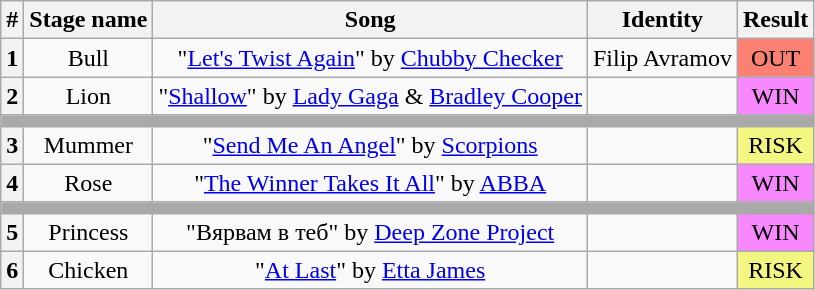<table class="wikitable plainrowheaders" style="text-align: center;">
<tr>
<th>#</th>
<th>Stage name</th>
<th>Song</th>
<th>Identity</th>
<th>Result</th>
</tr>
<tr>
<th>1</th>
<td>Bull</td>
<td>"<a href='#'>Let's Twist Again</a>" by <a href='#'>Chubby Checker</a></td>
<td>Filip Avramov</td>
<td bgcolor=salmon>OUT</td>
</tr>
<tr>
<th>2</th>
<td>Lion</td>
<td>"<a href='#'>Shallow</a>" by <a href='#'>Lady Gaga</a> & <a href='#'>Bradley Cooper</a></td>
<td></td>
<td bgcolor="#F888FD">WIN</td>
</tr>
<tr>
<td colspan="5" style="background:darkgray"></td>
</tr>
<tr>
<th>3</th>
<td>Mummer</td>
<td>"<a href='#'>Send Me An Angel</a>" by <a href='#'>Scorpions</a></td>
<td></td>
<td bgcolor="#F3F781">RISK</td>
</tr>
<tr>
<th>4</th>
<td>Rose</td>
<td>"<a href='#'>The Winner Takes It All</a>" by <a href='#'>ABBA</a></td>
<td></td>
<td bgcolor="#F888FD">WIN</td>
</tr>
<tr>
<td colspan="5" style="background:darkgray"></td>
</tr>
<tr>
<th>5</th>
<td>Princess</td>
<td>"Вярвам в теб" by <a href='#'>Deep Zone Project</a></td>
<td></td>
<td bgcolor="#F888FD">WIN</td>
</tr>
<tr>
<th>6</th>
<td>Chicken</td>
<td>"<a href='#'>At Last</a>" by <a href='#'>Etta James</a></td>
<td></td>
<td bgcolor="#F3F781">RISK</td>
</tr>
</table>
